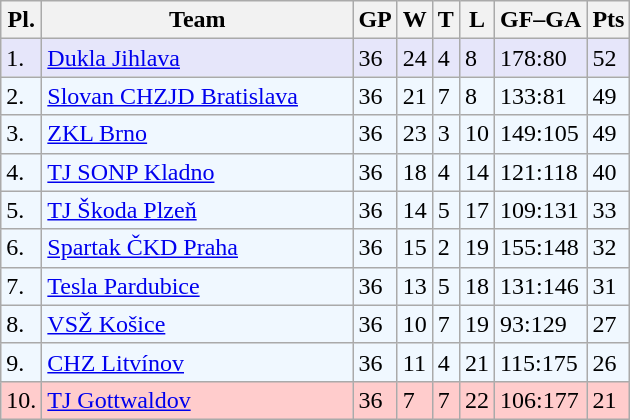<table class="wikitable">
<tr>
<th>Pl.</th>
<th width="200">Team</th>
<th>GP</th>
<th>W</th>
<th>T</th>
<th>L</th>
<th>GF–GA</th>
<th>Pts</th>
</tr>
<tr bgcolor="#e6e6fa">
<td>1.</td>
<td><a href='#'>Dukla Jihlava</a></td>
<td>36</td>
<td>24</td>
<td>4</td>
<td>8</td>
<td>178:80</td>
<td>52</td>
</tr>
<tr bgcolor="#f0f8ff">
<td>2.</td>
<td><a href='#'>Slovan CHZJD Bratislava</a></td>
<td>36</td>
<td>21</td>
<td>7</td>
<td>8</td>
<td>133:81</td>
<td>49</td>
</tr>
<tr bgcolor="#f0f8ff">
<td>3.</td>
<td><a href='#'>ZKL Brno</a></td>
<td>36</td>
<td>23</td>
<td>3</td>
<td>10</td>
<td>149:105</td>
<td>49</td>
</tr>
<tr bgcolor="#f0f8ff">
<td>4.</td>
<td><a href='#'>TJ SONP Kladno</a></td>
<td>36</td>
<td>18</td>
<td>4</td>
<td>14</td>
<td>121:118</td>
<td>40</td>
</tr>
<tr bgcolor="#f0f8ff">
<td>5.</td>
<td><a href='#'>TJ Škoda Plzeň</a></td>
<td>36</td>
<td>14</td>
<td>5</td>
<td>17</td>
<td>109:131</td>
<td>33</td>
</tr>
<tr bgcolor="#f0f8ff">
<td>6.</td>
<td><a href='#'>Spartak ČKD Praha</a></td>
<td>36</td>
<td>15</td>
<td>2</td>
<td>19</td>
<td>155:148</td>
<td>32</td>
</tr>
<tr bgcolor="#f0f8ff">
<td>7.</td>
<td><a href='#'>Tesla Pardubice</a></td>
<td>36</td>
<td>13</td>
<td>5</td>
<td>18</td>
<td>131:146</td>
<td>31</td>
</tr>
<tr bgcolor="#f0f8ff">
<td>8.</td>
<td><a href='#'>VSŽ Košice</a></td>
<td>36</td>
<td>10</td>
<td>7</td>
<td>19</td>
<td>93:129</td>
<td>27</td>
</tr>
<tr bgcolor="#f0f8ff">
<td>9.</td>
<td><a href='#'>CHZ Litvínov</a></td>
<td>36</td>
<td>11</td>
<td>4</td>
<td>21</td>
<td>115:175</td>
<td>26</td>
</tr>
<tr bgcolor="#ffcccc">
<td>10.</td>
<td><a href='#'>TJ Gottwaldov</a></td>
<td>36</td>
<td>7</td>
<td>7</td>
<td>22</td>
<td>106:177</td>
<td>21</td>
</tr>
</table>
